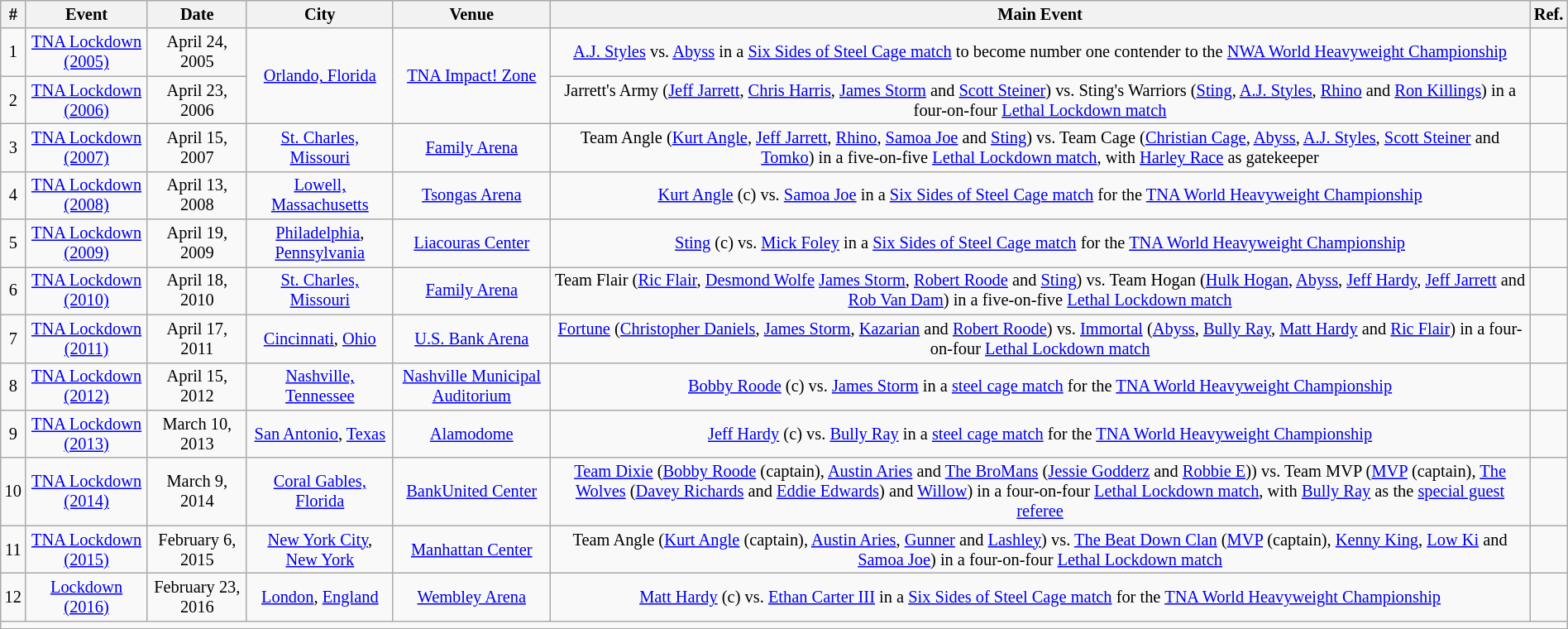<table class="mw-datatable wikitable sortable succession-box" style="font-size:85%; text-align:center;" width="100%">
<tr>
<th>#</th>
<th>Event</th>
<th>Date</th>
<th>City</th>
<th>Venue</th>
<th>Main Event</th>
<th>Ref.</th>
</tr>
<tr>
<td>1</td>
<td><a href='#'>TNA Lockdown (2005)</a></td>
<td>April 24, 2005</td>
<td rowspan="2"><a href='#'>Orlando, Florida</a></td>
<td rowspan="2"><a href='#'>TNA Impact! Zone</a></td>
<td><a href='#'>A.J. Styles</a> vs. <a href='#'>Abyss</a> in a <a href='#'>Six Sides of Steel Cage match</a> to become number one contender to the <a href='#'>NWA World Heavyweight Championship</a></td>
<td></td>
</tr>
<tr>
<td>2</td>
<td><a href='#'>TNA Lockdown (2006)</a></td>
<td>April 23, 2006</td>
<td>Jarrett's Army (<a href='#'>Jeff Jarrett</a>, <a href='#'>Chris Harris</a>, <a href='#'>James Storm</a> and <a href='#'>Scott Steiner</a>) vs. Sting's Warriors (<a href='#'>Sting</a>, <a href='#'>A.J. Styles</a>, <a href='#'>Rhino</a> and <a href='#'>Ron Killings</a>) in a four-on-four <a href='#'>Lethal Lockdown match</a></td>
<td></td>
</tr>
<tr>
<td>3</td>
<td><a href='#'>TNA Lockdown (2007)</a></td>
<td>April 15, 2007</td>
<td><a href='#'>St. Charles, Missouri</a></td>
<td><a href='#'>Family Arena</a></td>
<td>Team Angle (<a href='#'>Kurt Angle</a>, <a href='#'>Jeff Jarrett</a>, <a href='#'>Rhino</a>, <a href='#'>Samoa Joe</a> and <a href='#'>Sting</a>) vs. Team Cage (<a href='#'>Christian Cage</a>, <a href='#'>Abyss</a>, <a href='#'>A.J. Styles</a>, <a href='#'>Scott Steiner</a> and <a href='#'>Tomko</a>) in a five-on-five <a href='#'>Lethal Lockdown match</a>, with <a href='#'>Harley Race</a> as gatekeeper</td>
<td></td>
</tr>
<tr>
<td>4</td>
<td><a href='#'>TNA Lockdown (2008)</a></td>
<td>April 13, 2008</td>
<td><a href='#'>Lowell, Massachusetts</a></td>
<td><a href='#'>Tsongas Arena</a></td>
<td><a href='#'>Kurt Angle</a> (c) vs. <a href='#'>Samoa Joe</a> in a <a href='#'>Six Sides of Steel Cage match</a> for the <a href='#'>TNA World Heavyweight Championship</a></td>
<td></td>
</tr>
<tr>
<td>5</td>
<td><a href='#'>TNA Lockdown (2009)</a></td>
<td>April 19, 2009</td>
<td><a href='#'>Philadelphia</a>, <a href='#'>Pennsylvania</a></td>
<td><a href='#'>Liacouras Center</a></td>
<td><a href='#'>Sting</a> (c) vs. <a href='#'>Mick Foley</a> in a <a href='#'>Six Sides of Steel Cage match</a> for the <a href='#'>TNA World Heavyweight Championship</a></td>
<td></td>
</tr>
<tr>
<td>6</td>
<td><a href='#'>TNA Lockdown (2010)</a></td>
<td>April 18, 2010</td>
<td><a href='#'>St. Charles, Missouri</a></td>
<td><a href='#'>Family Arena</a></td>
<td>Team Flair (<a href='#'>Ric Flair</a>, <a href='#'>Desmond Wolfe</a> <a href='#'>James Storm</a>, <a href='#'>Robert Roode</a> and <a href='#'>Sting</a>) vs. Team Hogan (<a href='#'>Hulk Hogan</a>, <a href='#'>Abyss</a>, <a href='#'>Jeff Hardy</a>, <a href='#'>Jeff Jarrett</a> and <a href='#'>Rob Van Dam</a>) in a five-on-five <a href='#'>Lethal Lockdown match</a></td>
</tr>
<tr>
<td>7</td>
<td><a href='#'>TNA Lockdown (2011)</a></td>
<td>April 17, 2011</td>
<td><a href='#'>Cincinnati</a>, <a href='#'>Ohio</a></td>
<td><a href='#'>U.S. Bank Arena</a></td>
<td><a href='#'>Fortune</a> (<a href='#'>Christopher Daniels</a>, <a href='#'>James Storm</a>, <a href='#'>Kazarian</a> and <a href='#'>Robert Roode</a>) vs. <a href='#'>Immortal</a> (<a href='#'>Abyss</a>, <a href='#'>Bully Ray</a>, <a href='#'>Matt Hardy</a> and <a href='#'>Ric Flair</a>) in a four-on-four <a href='#'>Lethal Lockdown match</a></td>
<td></td>
</tr>
<tr>
<td>8</td>
<td><a href='#'>TNA Lockdown (2012)</a></td>
<td>April 15, 2012</td>
<td><a href='#'>Nashville, Tennessee</a></td>
<td><a href='#'>Nashville Municipal Auditorium</a></td>
<td><a href='#'>Bobby Roode</a> (c) vs. <a href='#'>James Storm</a> in a <a href='#'>steel cage match</a> for the <a href='#'>TNA World Heavyweight Championship</a></td>
<td></td>
</tr>
<tr>
<td>9</td>
<td><a href='#'>TNA Lockdown (2013)</a></td>
<td>March 10, 2013</td>
<td><a href='#'>San Antonio</a>, <a href='#'>Texas</a></td>
<td><a href='#'>Alamodome</a></td>
<td><a href='#'>Jeff Hardy</a> (c) vs. <a href='#'>Bully Ray</a> in a <a href='#'>steel cage match</a> for the <a href='#'>TNA World Heavyweight Championship</a></td>
<td></td>
</tr>
<tr>
<td>10</td>
<td><a href='#'>TNA Lockdown (2014)</a></td>
<td>March 9, 2014</td>
<td><a href='#'>Coral Gables, Florida</a></td>
<td><a href='#'>BankUnited Center</a></td>
<td><a href='#'>Team Dixie</a> (<a href='#'>Bobby Roode</a> (captain), <a href='#'>Austin Aries</a> and <a href='#'>The BroMans</a> (<a href='#'>Jessie Godderz</a> and <a href='#'>Robbie E</a>)) vs. Team MVP (<a href='#'>MVP</a> (captain), <a href='#'>The Wolves</a> (<a href='#'>Davey Richards</a> and <a href='#'>Eddie Edwards</a>) and <a href='#'>Willow</a>) in a four-on-four <a href='#'>Lethal Lockdown match</a>, with <a href='#'>Bully Ray</a> as the <a href='#'>special guest referee</a></td>
<td></td>
</tr>
<tr>
<td>11</td>
<td><a href='#'>TNA Lockdown (2015)</a></td>
<td>February 6, 2015</td>
<td><a href='#'>New York City</a>, <a href='#'>New York</a></td>
<td><a href='#'>Manhattan Center</a></td>
<td>Team Angle (<a href='#'>Kurt Angle</a> (captain), <a href='#'>Austin Aries</a>, <a href='#'>Gunner</a> and <a href='#'>Lashley</a>) vs. <a href='#'>The Beat Down Clan</a> (<a href='#'>MVP</a> (captain), <a href='#'>Kenny King</a>, <a href='#'>Low Ki</a> and <a href='#'>Samoa Joe</a>) in a four-on-four <a href='#'>Lethal Lockdown match</a></td>
<td></td>
</tr>
<tr>
<td>12</td>
<td><a href='#'>Lockdown (2016)</a></td>
<td>February 23, 2016</td>
<td><a href='#'>London</a>, <a href='#'>England</a></td>
<td><a href='#'>Wembley Arena</a></td>
<td><a href='#'>Matt Hardy</a> (c) vs. <a href='#'>Ethan Carter III</a> in a <a href='#'>Six Sides of Steel Cage match</a> for the <a href='#'>TNA World Heavyweight Championship</a></td>
<td></td>
</tr>
<tr>
<td colspan="11"></td>
</tr>
<tr>
</tr>
</table>
